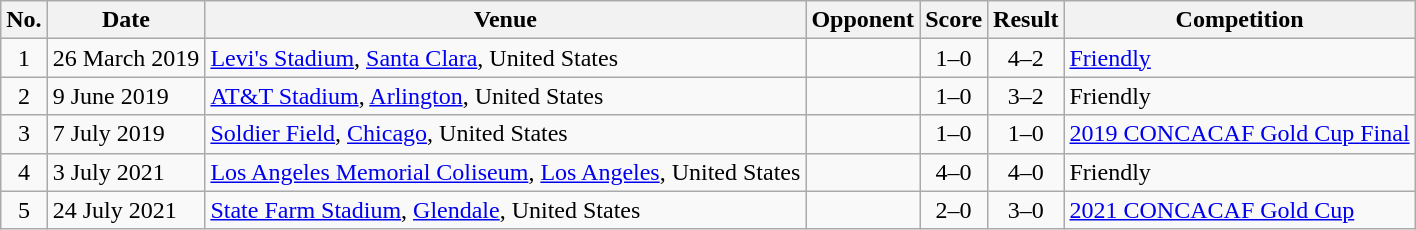<table class="wikitable sortable">
<tr>
<th scope="col">No.</th>
<th scope="col">Date</th>
<th scope="col">Venue</th>
<th scope="col">Opponent</th>
<th scope="col">Score</th>
<th scope="col">Result</th>
<th scope="col">Competition</th>
</tr>
<tr>
<td align="center">1</td>
<td>26 March 2019</td>
<td><a href='#'>Levi's Stadium</a>, <a href='#'>Santa Clara</a>, United States</td>
<td></td>
<td align="center">1–0</td>
<td align="center">4–2</td>
<td><a href='#'>Friendly</a></td>
</tr>
<tr>
<td align="center">2</td>
<td>9 June 2019</td>
<td><a href='#'>AT&T Stadium</a>, <a href='#'>Arlington</a>, United States</td>
<td></td>
<td align="center">1–0</td>
<td align="center">3–2</td>
<td>Friendly</td>
</tr>
<tr>
<td align="center">3</td>
<td>7 July 2019</td>
<td><a href='#'>Soldier Field</a>, <a href='#'>Chicago</a>, United States</td>
<td></td>
<td align="center">1–0</td>
<td align="center">1–0</td>
<td><a href='#'>2019 CONCACAF Gold Cup Final</a></td>
</tr>
<tr>
<td align="center">4</td>
<td>3 July 2021</td>
<td><a href='#'>Los Angeles Memorial Coliseum</a>, <a href='#'>Los Angeles</a>, United States</td>
<td></td>
<td align="center">4–0</td>
<td align="center">4–0</td>
<td>Friendly</td>
</tr>
<tr>
<td align="center">5</td>
<td>24 July 2021</td>
<td><a href='#'>State Farm Stadium</a>, <a href='#'>Glendale</a>, United States</td>
<td></td>
<td align="center">2–0</td>
<td align="center">3–0</td>
<td><a href='#'>2021 CONCACAF Gold Cup</a></td>
</tr>
</table>
